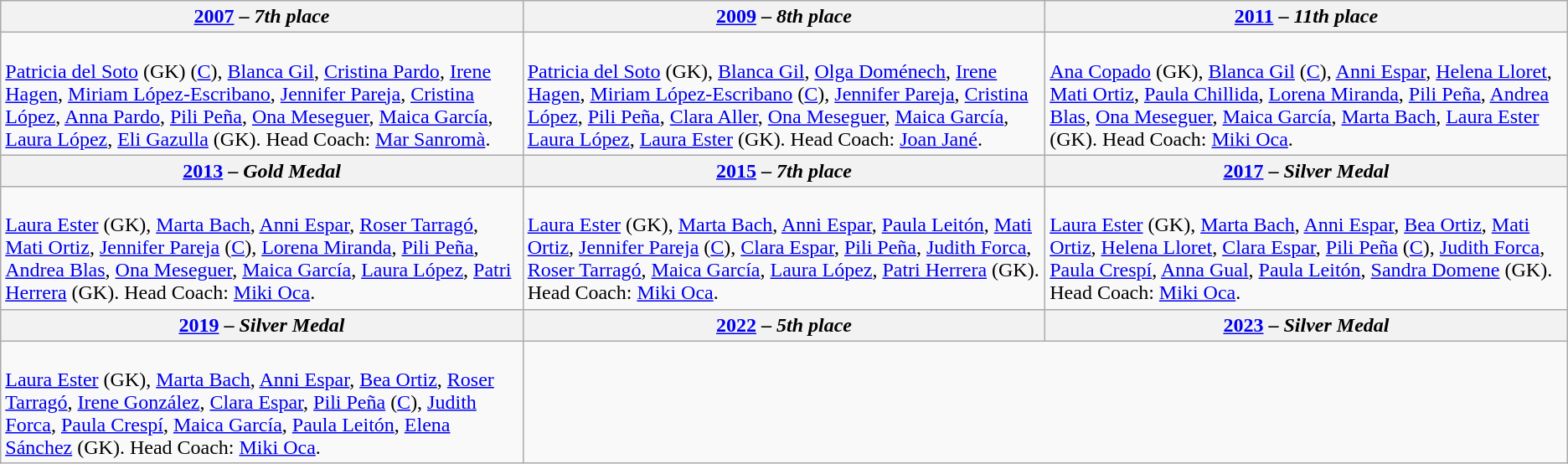<table class="wikitable collapsible">
<tr>
<th width=25%><a href='#'>2007</a> – <em>7th place</em></th>
<th width=25%><a href='#'>2009</a> – <em>8th place</em></th>
<th width=25%><a href='#'>2011</a> – <em>11th place</em></th>
</tr>
<tr>
<td><br><a href='#'>Patricia del Soto</a> (GK) (<a href='#'>C</a>), <a href='#'>Blanca Gil</a>, <a href='#'>Cristina Pardo</a>, <a href='#'>Irene Hagen</a>, <a href='#'>Miriam López-Escribano</a>, <a href='#'>Jennifer Pareja</a>, <a href='#'>Cristina López</a>, <a href='#'>Anna Pardo</a>, <a href='#'>Pili Peña</a>, <a href='#'>Ona Meseguer</a>, <a href='#'>Maica García</a>, <a href='#'>Laura López</a>, <a href='#'>Eli Gazulla</a> (GK). Head Coach: <a href='#'>Mar Sanromà</a>.</td>
<td><br><a href='#'>Patricia del Soto</a> (GK), <a href='#'>Blanca Gil</a>, <a href='#'>Olga Doménech</a>, <a href='#'>Irene Hagen</a>, <a href='#'>Miriam López-Escribano</a> (<a href='#'>C</a>), <a href='#'>Jennifer Pareja</a>, <a href='#'>Cristina López</a>, <a href='#'>Pili Peña</a>, <a href='#'>Clara Aller</a>, <a href='#'>Ona Meseguer</a>, <a href='#'>Maica García</a>, <a href='#'>Laura López</a>, <a href='#'>Laura Ester</a> (GK). Head Coach: <a href='#'>Joan Jané</a>.</td>
<td><br><a href='#'>Ana Copado</a> (GK), <a href='#'>Blanca Gil</a> (<a href='#'>C</a>), <a href='#'>Anni Espar</a>, <a href='#'>Helena Lloret</a>, <a href='#'>Mati Ortiz</a>, <a href='#'>Paula Chillida</a>, <a href='#'>Lorena Miranda</a>, <a href='#'>Pili Peña</a>, <a href='#'>Andrea Blas</a>, <a href='#'>Ona Meseguer</a>, <a href='#'>Maica García</a>, <a href='#'>Marta Bach</a>, <a href='#'>Laura Ester</a> (GK). Head Coach: <a href='#'>Miki Oca</a>.</td>
</tr>
<tr>
<th width=25%><a href='#'>2013</a> –  <em>Gold Medal</em></th>
<th width=25%><a href='#'>2015</a> – <em>7th place</em></th>
<th width=25%><a href='#'>2017</a> –  <em>Silver Medal</em></th>
</tr>
<tr>
<td><br><a href='#'>Laura Ester</a> (GK), <a href='#'>Marta Bach</a>, <a href='#'>Anni Espar</a>, <a href='#'>Roser Tarragó</a>, <a href='#'>Mati Ortiz</a>, <a href='#'>Jennifer Pareja</a> (<a href='#'>C</a>), <a href='#'>Lorena Miranda</a>, <a href='#'>Pili Peña</a>, <a href='#'>Andrea Blas</a>, <a href='#'>Ona Meseguer</a>, <a href='#'>Maica García</a>, <a href='#'>Laura López</a>, <a href='#'>Patri Herrera</a> (GK). Head Coach: <a href='#'>Miki Oca</a>.</td>
<td><br><a href='#'>Laura Ester</a> (GK), <a href='#'>Marta Bach</a>, <a href='#'>Anni Espar</a>, <a href='#'>Paula Leitón</a>, <a href='#'>Mati Ortiz</a>, <a href='#'>Jennifer Pareja</a> (<a href='#'>C</a>), <a href='#'>Clara Espar</a>, <a href='#'>Pili Peña</a>, <a href='#'>Judith Forca</a>, <a href='#'>Roser Tarragó</a>, <a href='#'>Maica García</a>, <a href='#'>Laura López</a>, <a href='#'>Patri Herrera</a> (GK). Head Coach: <a href='#'>Miki Oca</a>.</td>
<td><br><a href='#'>Laura Ester</a> (GK), <a href='#'>Marta Bach</a>, <a href='#'>Anni Espar</a>, <a href='#'>Bea Ortiz</a>, <a href='#'>Mati Ortiz</a>, <a href='#'>Helena Lloret</a>, <a href='#'>Clara Espar</a>, <a href='#'>Pili Peña</a> (<a href='#'>C</a>), <a href='#'>Judith Forca</a>, <a href='#'>Paula Crespí</a>, <a href='#'>Anna Gual</a>, <a href='#'>Paula Leitón</a>, <a href='#'>Sandra Domene</a> (GK). Head Coach: <a href='#'>Miki Oca</a>.</td>
</tr>
<tr>
<th width=25%><a href='#'>2019</a> –  <em>Silver Medal</em></th>
<th width=25%><a href='#'>2022</a> – <em>5th place</em></th>
<th width=25%><a href='#'>2023</a> –  <em>Silver Medal</em></th>
</tr>
<tr>
<td><br><a href='#'>Laura Ester</a> (GK), <a href='#'>Marta Bach</a>, <a href='#'>Anni Espar</a>, <a href='#'>Bea Ortiz</a>, <a href='#'>Roser Tarragó</a>, <a href='#'>Irene González</a>, <a href='#'>Clara Espar</a>, <a href='#'>Pili Peña</a> (<a href='#'>C</a>), <a href='#'>Judith Forca</a>, <a href='#'>Paula Crespí</a>, <a href='#'>Maica García</a>, <a href='#'>Paula Leitón</a>, <a href='#'>Elena Sánchez</a> (GK). Head Coach: <a href='#'>Miki Oca</a>.</td>
</tr>
</table>
